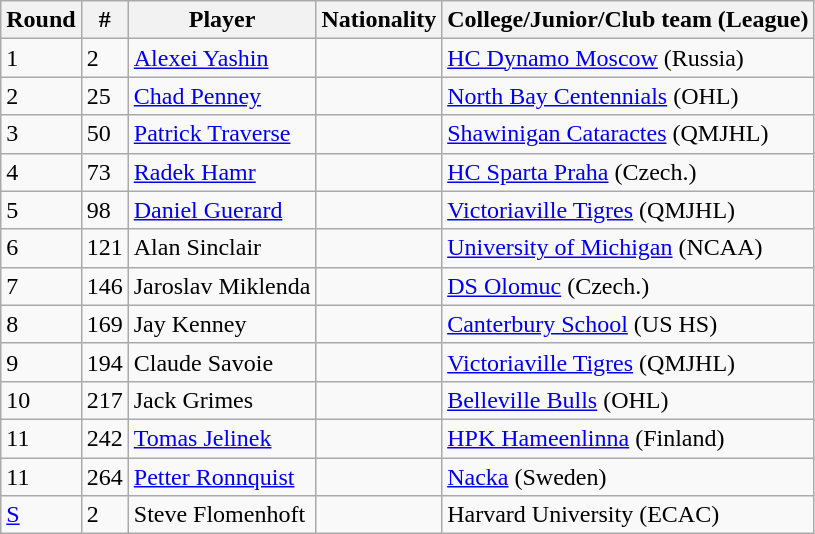<table class="wikitable">
<tr>
<th>Round</th>
<th>#</th>
<th>Player</th>
<th>Nationality</th>
<th>College/Junior/Club team (League)</th>
</tr>
<tr>
<td>1</td>
<td>2</td>
<td><a href='#'>Alexei Yashin</a></td>
<td></td>
<td><a href='#'>HC Dynamo Moscow</a> (Russia)</td>
</tr>
<tr>
<td>2</td>
<td>25</td>
<td><a href='#'>Chad Penney</a></td>
<td></td>
<td><a href='#'>North Bay Centennials</a> (OHL)</td>
</tr>
<tr>
<td>3</td>
<td>50</td>
<td><a href='#'>Patrick Traverse</a></td>
<td></td>
<td><a href='#'>Shawinigan Cataractes</a> (QMJHL)</td>
</tr>
<tr>
<td>4</td>
<td>73</td>
<td><a href='#'>Radek Hamr</a></td>
<td></td>
<td><a href='#'>HC Sparta Praha</a> (Czech.)</td>
</tr>
<tr>
<td>5</td>
<td>98</td>
<td><a href='#'>Daniel Guerard</a></td>
<td></td>
<td><a href='#'>Victoriaville Tigres</a> (QMJHL)</td>
</tr>
<tr>
<td>6</td>
<td>121</td>
<td>Alan Sinclair</td>
<td></td>
<td><a href='#'>University of Michigan</a> (NCAA)</td>
</tr>
<tr>
<td>7</td>
<td>146</td>
<td>Jaroslav Miklenda</td>
<td></td>
<td><a href='#'>DS Olomuc</a> (Czech.)</td>
</tr>
<tr>
<td>8</td>
<td>169</td>
<td>Jay Kenney</td>
<td></td>
<td><a href='#'>Canterbury School</a> (US HS)</td>
</tr>
<tr>
<td>9</td>
<td>194</td>
<td>Claude Savoie</td>
<td></td>
<td><a href='#'>Victoriaville Tigres</a> (QMJHL)</td>
</tr>
<tr>
<td>10</td>
<td>217</td>
<td>Jack Grimes</td>
<td></td>
<td><a href='#'>Belleville Bulls</a> (OHL)</td>
</tr>
<tr>
<td>11</td>
<td>242</td>
<td><a href='#'>Tomas Jelinek</a></td>
<td></td>
<td><a href='#'>HPK Hameenlinna</a> (Finland)</td>
</tr>
<tr>
<td>11</td>
<td>264</td>
<td><a href='#'>Petter Ronnquist</a></td>
<td></td>
<td><a href='#'>Nacka</a> (Sweden)</td>
</tr>
<tr>
<td><a href='#'>S</a></td>
<td>2</td>
<td>Steve Flomenhoft</td>
<td></td>
<td>Harvard University (ECAC)</td>
</tr>
</table>
